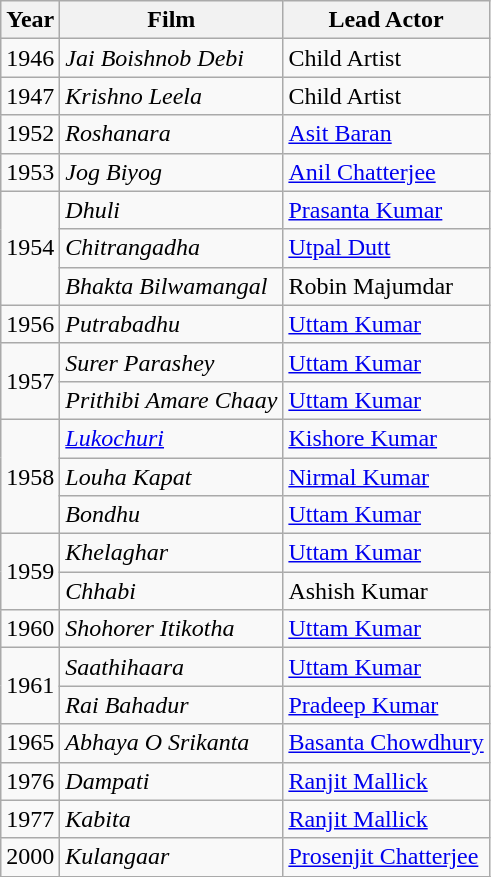<table class="wikitable">
<tr>
<th>Year</th>
<th>Film</th>
<th class="unsortable">Lead Actor</th>
</tr>
<tr>
<td>1946</td>
<td><em>Jai Boishnob Debi</em></td>
<td>Child Artist</td>
</tr>
<tr>
<td>1947</td>
<td><em>Krishno Leela</em></td>
<td>Child Artist</td>
</tr>
<tr>
<td>1952</td>
<td><em>Roshanara</em></td>
<td><a href='#'>Asit Baran</a></td>
</tr>
<tr>
<td>1953</td>
<td><em>Jog Biyog</em></td>
<td><a href='#'>Anil Chatterjee</a></td>
</tr>
<tr>
<td rowspan="3">1954</td>
<td><em>Dhuli</em></td>
<td><a href='#'>Prasanta Kumar</a></td>
</tr>
<tr>
<td><em>Chitrangadha</em></td>
<td><a href='#'>Utpal Dutt</a></td>
</tr>
<tr>
<td><em>Bhakta Bilwamangal</em></td>
<td>Robin Majumdar</td>
</tr>
<tr>
<td>1956</td>
<td><em>Putrabadhu</em></td>
<td><a href='#'>Uttam Kumar</a></td>
</tr>
<tr>
<td rowspan="2">1957</td>
<td><em>Surer Parashey</em></td>
<td><a href='#'>Uttam Kumar</a></td>
</tr>
<tr>
<td><em>Prithibi Amare Chaay</em></td>
<td><a href='#'>Uttam Kumar</a></td>
</tr>
<tr>
<td rowspan="3">1958</td>
<td><em><a href='#'>Lukochuri</a></em></td>
<td><a href='#'>Kishore Kumar</a></td>
</tr>
<tr>
<td><em>Louha Kapat</em></td>
<td><a href='#'>Nirmal Kumar</a></td>
</tr>
<tr>
<td><em>Bondhu</em></td>
<td><a href='#'>Uttam Kumar</a></td>
</tr>
<tr>
<td rowspan="2">1959</td>
<td><em>Khelaghar</em></td>
<td><a href='#'>Uttam Kumar</a></td>
</tr>
<tr>
<td><em>Chhabi</em></td>
<td>Ashish Kumar</td>
</tr>
<tr>
<td>1960</td>
<td><em>Shohorer Itikotha</em></td>
<td><a href='#'>Uttam Kumar</a></td>
</tr>
<tr>
<td rowspan="2">1961</td>
<td><em>Saathihaara</em></td>
<td><a href='#'>Uttam Kumar</a></td>
</tr>
<tr>
<td><em>Rai Bahadur</em></td>
<td><a href='#'>Pradeep Kumar</a></td>
</tr>
<tr>
<td>1965</td>
<td><em>Abhaya O Srikanta</em></td>
<td><a href='#'>Basanta Chowdhury</a></td>
</tr>
<tr>
<td>1976</td>
<td><em>Dampati</em></td>
<td><a href='#'>Ranjit Mallick</a></td>
</tr>
<tr>
<td>1977</td>
<td><em>Kabita</em></td>
<td><a href='#'>Ranjit Mallick</a></td>
</tr>
<tr>
<td>2000</td>
<td><em>Kulangaar</em></td>
<td><a href='#'>Prosenjit Chatterjee</a></td>
</tr>
<tr>
</tr>
</table>
